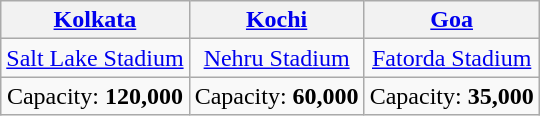<table class="wikitable" style="text-align:center">
<tr>
<th style="border-left:none: border-right:none"><a href='#'>Kolkata</a></th>
<th style="border-left:none: border-right:none"><a href='#'>Kochi</a></th>
<th style="border-left:none: border-right:none"><a href='#'>Goa</a></th>
</tr>
<tr>
<td style="border-left:none: border-right:none"><a href='#'>Salt Lake Stadium</a></td>
<td style="border-left:none: border-right:none"><a href='#'>Nehru Stadium</a></td>
<td style="border-left:none: border-right:none"><a href='#'>Fatorda Stadium</a></td>
</tr>
<tr>
<td style="border-left:none: border-right:none">Capacity: <strong>120,000</strong></td>
<td style="border-left:none: border-right:none">Capacity: <strong>60,000</strong></td>
<td style="border-left:none: border-right:none">Capacity: <strong>35,000</strong></td>
</tr>
</table>
